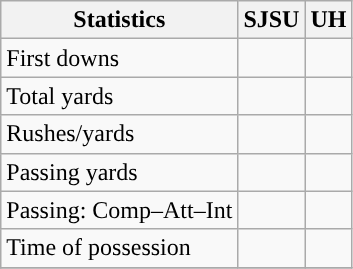<table class="wikitable" style="float: left;">
<tr>
<th>Statistics</th>
<th>SJSU</th>
<th>UH</th>
</tr>
<tr>
<td>First downs</td>
<td></td>
<td></td>
</tr>
<tr>
<td>Total yards</td>
<td></td>
<td></td>
</tr>
<tr>
<td>Rushes/yards</td>
<td></td>
<td></td>
</tr>
<tr>
<td>Passing yards</td>
<td></td>
<td></td>
</tr>
<tr>
<td>Passing: Comp–Att–Int</td>
<td></td>
<td></td>
</tr>
<tr>
<td>Time of possession</td>
<td></td>
<td></td>
</tr>
<tr>
</tr>
</table>
